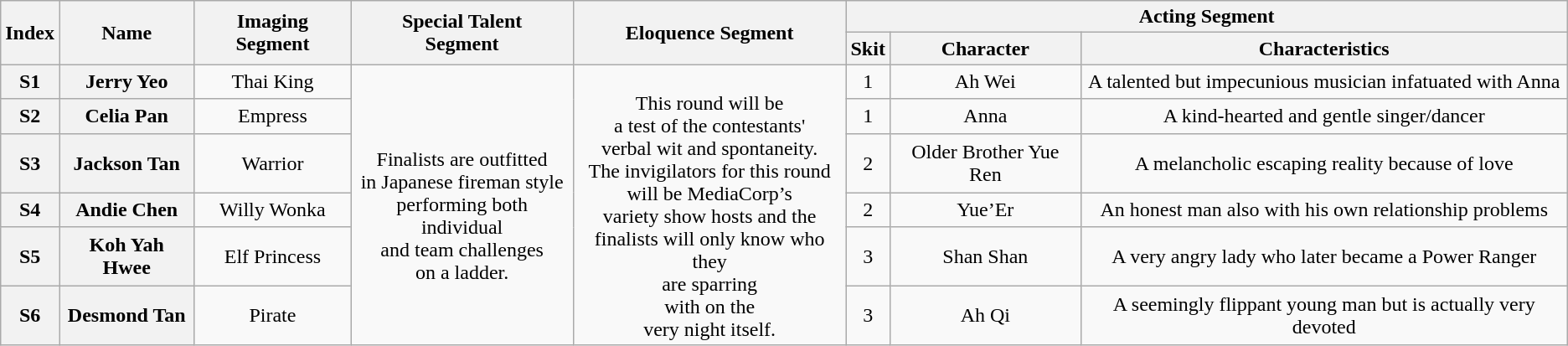<table class="wikitable" style="text-align:center;">
<tr>
<th rowspan="2">Index</th>
<th rowspan="2">Name</th>
<th rowspan="2">Imaging Segment</th>
<th rowspan="2">Special Talent<br>Segment</th>
<th rowspan="2">Eloquence  Segment</th>
<th colspan=3>Acting Segment</th>
</tr>
<tr>
<th>Skit</th>
<th>Character</th>
<th>Characteristics</th>
</tr>
<tr>
<th>S1</th>
<th>Jerry Yeo</th>
<td>Thai King</td>
<td rowspan="6"><br>Finalists are outfitted <br> in Japanese fireman style<br> performing both individual <br>and team challenges <br>on a ladder.</td>
<td rowspan="6"><br>This round will be<br> a test of the contestants'<br> verbal wit and spontaneity.<br> The invigilators for this round<br> will be MediaCorp’s<br> variety show hosts and the  <br>finalists will only know who they<br> are  sparring<br> with on the<br> very night itself.</td>
<td>1</td>
<td>Ah Wei</td>
<td>A talented but impecunious musician infatuated with Anna</td>
</tr>
<tr>
<th>S2</th>
<th>Celia Pan</th>
<td>Empress</td>
<td>1</td>
<td>Anna</td>
<td>A kind-hearted and gentle singer/dancer</td>
</tr>
<tr>
<th>S3</th>
<th>Jackson Tan</th>
<td>Warrior</td>
<td>2</td>
<td>Older Brother Yue Ren</td>
<td>A melancholic escaping reality because of love</td>
</tr>
<tr>
<th>S4</th>
<th>Andie Chen</th>
<td>Willy Wonka</td>
<td>2</td>
<td>Yue’Er</td>
<td>An honest man also with his own relationship problems</td>
</tr>
<tr>
<th>S5</th>
<th>Koh Yah Hwee</th>
<td>Elf Princess</td>
<td>3</td>
<td>Shan Shan</td>
<td>A very angry lady who later became a Power Ranger</td>
</tr>
<tr>
<th>S6</th>
<th>Desmond Tan</th>
<td>Pirate</td>
<td>3</td>
<td>Ah Qi</td>
<td>A seemingly flippant young man but is actually very devoted</td>
</tr>
</table>
